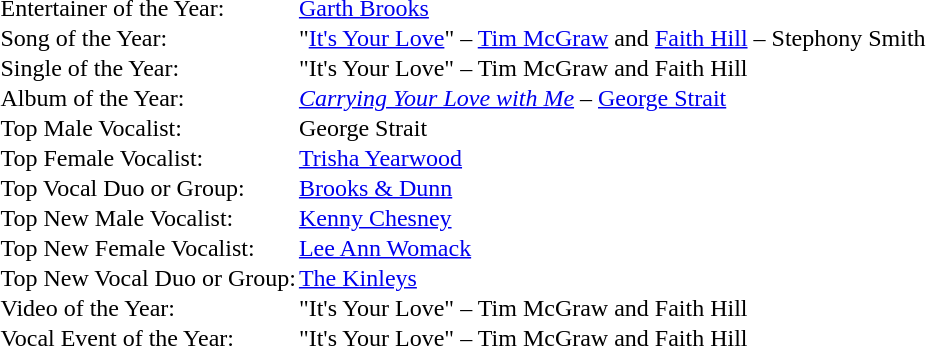<table cellspacing="0" border="0" cellpadding="1">
<tr>
<td>Entertainer of the Year:</td>
<td><a href='#'>Garth Brooks</a></td>
</tr>
<tr>
<td>Song of the Year:</td>
<td>"<a href='#'>It's Your Love</a>" – <a href='#'>Tim McGraw</a> and <a href='#'>Faith Hill</a> – Stephony Smith</td>
</tr>
<tr>
<td>Single of the Year:</td>
<td>"It's Your Love" – Tim McGraw and Faith Hill</td>
</tr>
<tr>
<td>Album of the Year:</td>
<td><em><a href='#'>Carrying Your Love with Me</a></em> – <a href='#'>George Strait</a></td>
</tr>
<tr>
<td>Top Male Vocalist:</td>
<td>George Strait</td>
</tr>
<tr>
<td>Top Female Vocalist:</td>
<td><a href='#'>Trisha Yearwood</a></td>
</tr>
<tr>
<td>Top Vocal Duo or Group:</td>
<td><a href='#'>Brooks & Dunn</a></td>
</tr>
<tr>
<td>Top New Male Vocalist:</td>
<td><a href='#'>Kenny Chesney</a></td>
</tr>
<tr>
<td>Top New Female Vocalist:</td>
<td><a href='#'>Lee Ann Womack</a></td>
</tr>
<tr>
<td>Top New Vocal Duo or Group:</td>
<td><a href='#'>The Kinleys</a></td>
</tr>
<tr>
<td>Video of the Year:</td>
<td>"It's Your Love" – Tim McGraw and Faith Hill</td>
</tr>
<tr>
<td>Vocal Event of the Year:</td>
<td>"It's Your Love" – Tim McGraw and Faith Hill</td>
</tr>
</table>
